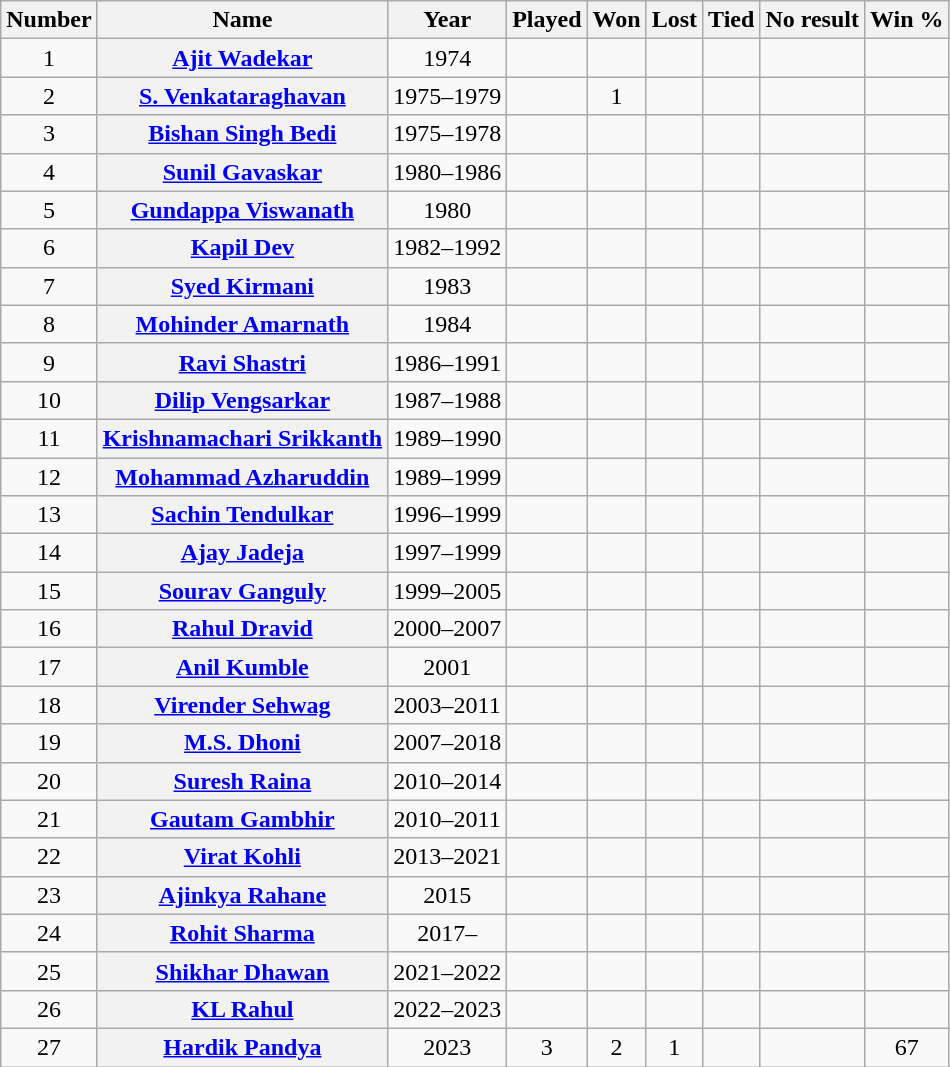<table class="wikitable plainrowheaders sortable" style="text-align:center">
<tr>
<th scope="col">Number</th>
<th scope="col">Name</th>
<th scope="col">Year</th>
<th scope="col">Played</th>
<th scope="col">Won</th>
<th scope="col">Lost</th>
<th scope="col">Tied</th>
<th scope="col">No result</th>
<th scope="col">Win %</th>
</tr>
<tr>
<td>1</td>
<th scope="row"><a href='#'>Ajit Wadekar</a></th>
<td>1974</td>
<td></td>
<td></td>
<td></td>
<td></td>
<td></td>
<td></td>
</tr>
<tr>
<td>2</td>
<th scope="row"><a href='#'>S. Venkataraghavan</a></th>
<td>1975–1979</td>
<td></td>
<td>1</td>
<td></td>
<td></td>
<td></td>
<td></td>
</tr>
<tr>
<td>3</td>
<th scope="row"><a href='#'>Bishan Singh Bedi</a></th>
<td>1975–1978</td>
<td></td>
<td></td>
<td></td>
<td></td>
<td></td>
<td></td>
</tr>
<tr>
<td>4</td>
<th scope="row"><a href='#'>Sunil Gavaskar</a></th>
<td>1980–1986</td>
<td></td>
<td></td>
<td></td>
<td></td>
<td></td>
<td></td>
</tr>
<tr>
<td>5</td>
<th scope="row"><a href='#'>Gundappa Viswanath</a></th>
<td>1980</td>
<td></td>
<td></td>
<td></td>
<td></td>
<td></td>
<td></td>
</tr>
<tr>
<td>6</td>
<th scope="row"><a href='#'>Kapil Dev</a></th>
<td>1982–1992</td>
<td></td>
<td></td>
<td></td>
<td></td>
<td></td>
<td></td>
</tr>
<tr>
<td>7</td>
<th scope="row"><a href='#'>Syed Kirmani</a></th>
<td>1983</td>
<td></td>
<td></td>
<td></td>
<td></td>
<td></td>
<td></td>
</tr>
<tr>
<td>8</td>
<th scope="row"><a href='#'>Mohinder Amarnath</a></th>
<td>1984</td>
<td></td>
<td></td>
<td></td>
<td></td>
<td></td>
<td></td>
</tr>
<tr>
<td>9</td>
<th scope="row"><a href='#'>Ravi Shastri</a></th>
<td>1986–1991</td>
<td></td>
<td></td>
<td></td>
<td></td>
<td></td>
<td></td>
</tr>
<tr>
<td>10</td>
<th scope="row"><a href='#'>Dilip Vengsarkar</a></th>
<td>1987–1988</td>
<td></td>
<td></td>
<td></td>
<td></td>
<td></td>
<td></td>
</tr>
<tr>
<td>11</td>
<th scope="row"><a href='#'>Krishnamachari Srikkanth</a></th>
<td>1989–1990</td>
<td></td>
<td></td>
<td></td>
<td></td>
<td></td>
<td></td>
</tr>
<tr>
<td>12</td>
<th scope="row"><a href='#'>Mohammad Azharuddin</a></th>
<td>1989–1999</td>
<td></td>
<td></td>
<td></td>
<td></td>
<td></td>
<td></td>
</tr>
<tr>
<td>13</td>
<th scope="row"><a href='#'>Sachin Tendulkar</a></th>
<td>1996–1999</td>
<td></td>
<td></td>
<td></td>
<td></td>
<td></td>
<td></td>
</tr>
<tr>
<td>14</td>
<th scope="row"><a href='#'>Ajay Jadeja</a></th>
<td>1997–1999</td>
<td></td>
<td></td>
<td></td>
<td></td>
<td></td>
<td></td>
</tr>
<tr>
<td>15</td>
<th scope="row"><a href='#'>Sourav Ganguly</a></th>
<td>1999–2005</td>
<td></td>
<td></td>
<td></td>
<td></td>
<td></td>
<td></td>
</tr>
<tr>
<td>16</td>
<th scope="row"><a href='#'>Rahul Dravid</a></th>
<td>2000–2007</td>
<td></td>
<td></td>
<td></td>
<td></td>
<td></td>
<td></td>
</tr>
<tr>
<td>17</td>
<th scope="row"><a href='#'>Anil Kumble</a></th>
<td>2001</td>
<td></td>
<td></td>
<td></td>
<td></td>
<td></td>
<td></td>
</tr>
<tr>
<td>18</td>
<th scope="row"><a href='#'>Virender Sehwag</a></th>
<td>2003–2011</td>
<td></td>
<td></td>
<td></td>
<td></td>
<td></td>
<td></td>
</tr>
<tr>
<td>19</td>
<th scope="row"><a href='#'>M.S. Dhoni</a></th>
<td>2007–2018</td>
<td></td>
<td></td>
<td></td>
<td></td>
<td></td>
<td></td>
</tr>
<tr>
<td>20</td>
<th scope="row"><a href='#'>Suresh Raina</a></th>
<td>2010–2014</td>
<td></td>
<td></td>
<td></td>
<td></td>
<td></td>
<td></td>
</tr>
<tr>
<td>21</td>
<th scope="row"><a href='#'>Gautam Gambhir</a></th>
<td>2010–2011</td>
<td></td>
<td></td>
<td></td>
<td></td>
<td></td>
<td></td>
</tr>
<tr>
<td>22</td>
<th scope="row"><a href='#'>Virat Kohli</a></th>
<td>2013–2021</td>
<td></td>
<td></td>
<td></td>
<td></td>
<td></td>
<td></td>
</tr>
<tr>
<td>23</td>
<th scope="row"><a href='#'>Ajinkya Rahane</a></th>
<td>2015</td>
<td></td>
<td></td>
<td></td>
<td></td>
<td></td>
<td></td>
</tr>
<tr>
<td>24</td>
<th scope="row"><strong><a href='#'>Rohit Sharma</a></strong></th>
<td>2017–</td>
<td></td>
<td></td>
<td></td>
<td></td>
<td></td>
<td></td>
</tr>
<tr>
<td>25</td>
<th scope="row"><a href='#'>Shikhar Dhawan</a></th>
<td>2021–2022</td>
<td></td>
<td></td>
<td></td>
<td></td>
<td></td>
<td></td>
</tr>
<tr>
<td>26</td>
<th scope="row"><a href='#'>KL Rahul</a></th>
<td>2022–2023</td>
<td></td>
<td></td>
<td></td>
<td></td>
<td></td>
<td></td>
</tr>
<tr>
<td>27</td>
<th scope="row"><a href='#'>Hardik Pandya</a></th>
<td>2023</td>
<td>3</td>
<td>2</td>
<td>1</td>
<td></td>
<td></td>
<td>67</td>
</tr>
</table>
